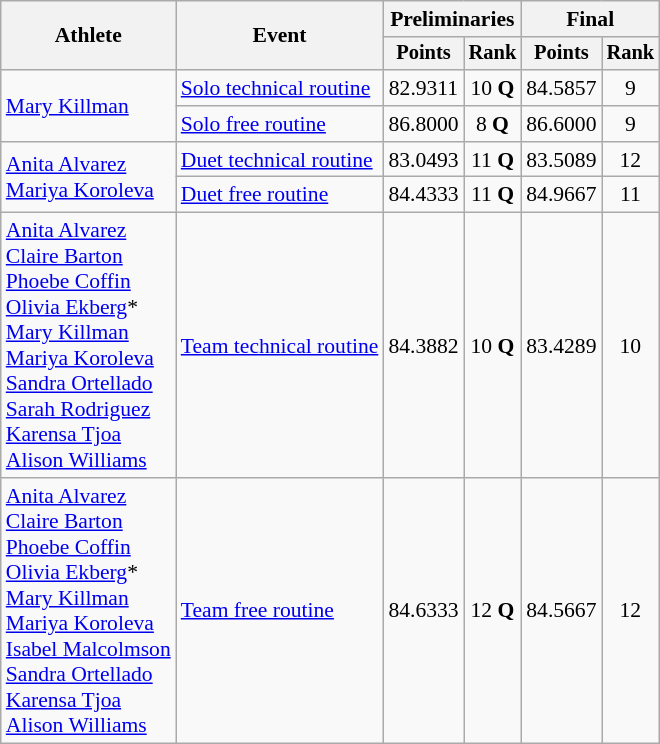<table class=wikitable style="font-size:90%">
<tr>
<th rowspan="2">Athlete</th>
<th rowspan="2">Event</th>
<th colspan="2">Preliminaries</th>
<th colspan="2">Final</th>
</tr>
<tr style="font-size:95%">
<th>Points</th>
<th>Rank</th>
<th>Points</th>
<th>Rank</th>
</tr>
<tr align=center>
<td align=left rowspan=2><a href='#'>Mary Killman</a></td>
<td align=left><a href='#'>Solo technical routine</a></td>
<td>82.9311</td>
<td>10 <strong>Q</strong></td>
<td>84.5857</td>
<td>9</td>
</tr>
<tr align=center>
<td align=left><a href='#'>Solo free routine</a></td>
<td>86.8000</td>
<td>8 <strong>Q</strong></td>
<td>86.6000</td>
<td>9</td>
</tr>
<tr align=center>
<td align=left rowspan=2><a href='#'>Anita Alvarez</a><br><a href='#'>Mariya Koroleva</a></td>
<td align=left><a href='#'>Duet technical routine</a></td>
<td>83.0493</td>
<td>11 <strong>Q</strong></td>
<td>83.5089</td>
<td>12</td>
</tr>
<tr align=center>
<td align=left><a href='#'>Duet free routine</a></td>
<td>84.4333</td>
<td>11 <strong>Q</strong></td>
<td>84.9667</td>
<td>11</td>
</tr>
<tr align=center>
<td align=left><a href='#'>Anita Alvarez</a><br><a href='#'>Claire Barton</a><br><a href='#'>Phoebe Coffin</a><br><a href='#'>Olivia Ekberg</a>*<br><a href='#'>Mary Killman</a><br><a href='#'>Mariya Koroleva</a><br><a href='#'>Sandra Ortellado</a><br><a href='#'>Sarah Rodriguez</a><br><a href='#'>Karensa Tjoa</a><br><a href='#'>Alison Williams</a></td>
<td align=left><a href='#'>Team technical routine</a></td>
<td>84.3882</td>
<td>10 <strong>Q</strong></td>
<td>83.4289</td>
<td>10</td>
</tr>
<tr align=center>
<td align=left><a href='#'>Anita Alvarez</a><br><a href='#'>Claire Barton</a><br><a href='#'>Phoebe Coffin</a><br><a href='#'>Olivia Ekberg</a>*<br><a href='#'>Mary Killman</a><br><a href='#'>Mariya Koroleva</a><br><a href='#'>Isabel Malcolmson</a><br><a href='#'>Sandra Ortellado</a><br><a href='#'>Karensa Tjoa</a><br><a href='#'>Alison Williams</a></td>
<td align=left><a href='#'>Team free routine</a></td>
<td>84.6333</td>
<td>12 <strong>Q</strong></td>
<td>84.5667</td>
<td>12</td>
</tr>
</table>
